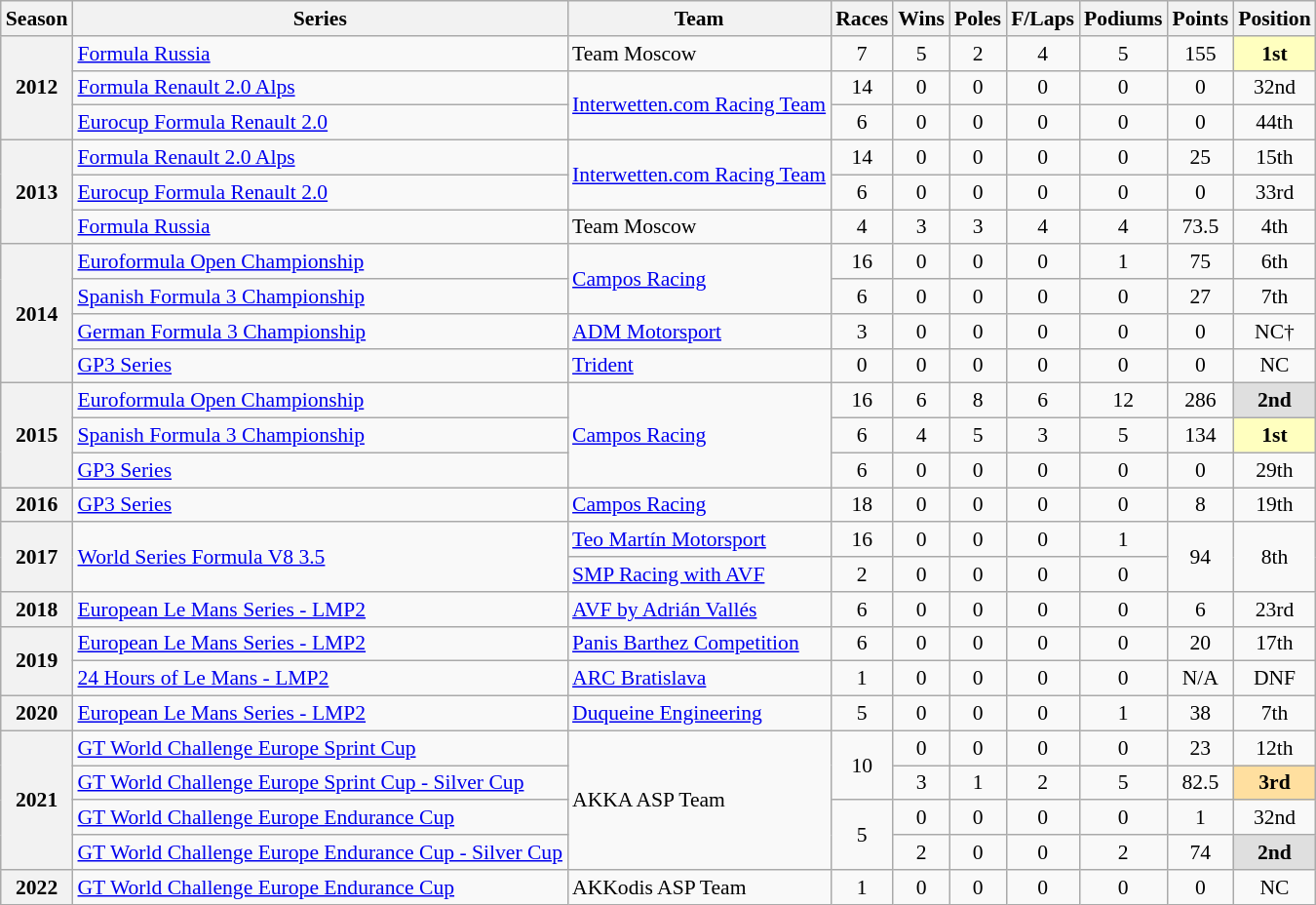<table class="wikitable" style="font-size: 90%; text-align:center">
<tr>
<th>Season</th>
<th>Series</th>
<th>Team</th>
<th>Races</th>
<th>Wins</th>
<th>Poles</th>
<th>F/Laps</th>
<th>Podiums</th>
<th>Points</th>
<th>Position</th>
</tr>
<tr>
<th rowspan=3>2012</th>
<td align=left><a href='#'>Formula Russia</a></td>
<td align=left>Team Moscow</td>
<td>7</td>
<td>5</td>
<td>2</td>
<td>4</td>
<td>5</td>
<td>155</td>
<td style="background:#FFFFBF;"><strong>1st</strong></td>
</tr>
<tr>
<td align=left><a href='#'>Formula Renault 2.0 Alps</a></td>
<td align=left rowspan=2><a href='#'>Interwetten.com Racing Team</a></td>
<td>14</td>
<td>0</td>
<td>0</td>
<td>0</td>
<td>0</td>
<td>0</td>
<td>32nd</td>
</tr>
<tr>
<td align=left><a href='#'>Eurocup Formula Renault 2.0</a></td>
<td>6</td>
<td>0</td>
<td>0</td>
<td>0</td>
<td>0</td>
<td>0</td>
<td>44th</td>
</tr>
<tr>
<th rowspan=3>2013</th>
<td align=left><a href='#'>Formula Renault 2.0 Alps</a></td>
<td align=left rowspan=2><a href='#'>Interwetten.com Racing Team</a></td>
<td>14</td>
<td>0</td>
<td>0</td>
<td>0</td>
<td>0</td>
<td>25</td>
<td>15th</td>
</tr>
<tr>
<td align=left><a href='#'>Eurocup Formula Renault 2.0</a></td>
<td>6</td>
<td>0</td>
<td>0</td>
<td>0</td>
<td>0</td>
<td>0</td>
<td>33rd</td>
</tr>
<tr>
<td align=left><a href='#'>Formula Russia</a></td>
<td align=left>Team Moscow</td>
<td>4</td>
<td>3</td>
<td>3</td>
<td>4</td>
<td>4</td>
<td>73.5</td>
<td>4th</td>
</tr>
<tr>
<th rowspan=4>2014</th>
<td align=left><a href='#'>Euroformula Open Championship</a></td>
<td align=left rowspan=2><a href='#'>Campos Racing</a></td>
<td>16</td>
<td>0</td>
<td>0</td>
<td>0</td>
<td>1</td>
<td>75</td>
<td>6th</td>
</tr>
<tr>
<td align=left><a href='#'>Spanish Formula 3 Championship</a></td>
<td>6</td>
<td>0</td>
<td>0</td>
<td>0</td>
<td>0</td>
<td>27</td>
<td>7th</td>
</tr>
<tr>
<td align=left><a href='#'>German Formula 3 Championship</a></td>
<td align=left><a href='#'>ADM Motorsport</a></td>
<td>3</td>
<td>0</td>
<td>0</td>
<td>0</td>
<td>0</td>
<td>0</td>
<td>NC†</td>
</tr>
<tr>
<td align=left><a href='#'>GP3 Series</a></td>
<td align=left><a href='#'>Trident</a></td>
<td>0</td>
<td>0</td>
<td>0</td>
<td>0</td>
<td>0</td>
<td>0</td>
<td>NC</td>
</tr>
<tr>
<th rowspan=3>2015</th>
<td align=left><a href='#'>Euroformula Open Championship</a></td>
<td align=left rowspan=3><a href='#'>Campos Racing</a></td>
<td>16</td>
<td>6</td>
<td>8</td>
<td>6</td>
<td>12</td>
<td>286</td>
<td style="background:#DFDFDF;"><strong>2nd</strong></td>
</tr>
<tr>
<td align=left><a href='#'>Spanish Formula 3 Championship</a></td>
<td>6</td>
<td>4</td>
<td>5</td>
<td>3</td>
<td>5</td>
<td>134</td>
<td style="background:#FFFFBF;"><strong>1st</strong></td>
</tr>
<tr>
<td align=left><a href='#'>GP3 Series</a></td>
<td>6</td>
<td>0</td>
<td>0</td>
<td>0</td>
<td>0</td>
<td>0</td>
<td>29th</td>
</tr>
<tr>
<th>2016</th>
<td align=left><a href='#'>GP3 Series</a></td>
<td align=left><a href='#'>Campos Racing</a></td>
<td>18</td>
<td>0</td>
<td>0</td>
<td>0</td>
<td>0</td>
<td>8</td>
<td>19th</td>
</tr>
<tr>
<th rowspan=2>2017</th>
<td align=left rowspan=2><a href='#'>World Series Formula V8 3.5</a></td>
<td align=left><a href='#'>Teo Martín Motorsport</a></td>
<td>16</td>
<td>0</td>
<td>0</td>
<td>0</td>
<td>1</td>
<td rowspan=2>94</td>
<td rowspan=2>8th</td>
</tr>
<tr>
<td align=left><a href='#'>SMP Racing with AVF</a></td>
<td>2</td>
<td>0</td>
<td>0</td>
<td>0</td>
<td>0</td>
</tr>
<tr>
<th>2018</th>
<td align=left><a href='#'>European Le Mans Series - LMP2</a></td>
<td align=left><a href='#'>AVF by Adrián Vallés</a></td>
<td>6</td>
<td>0</td>
<td>0</td>
<td>0</td>
<td>0</td>
<td>6</td>
<td>23rd</td>
</tr>
<tr>
<th rowspan=2>2019</th>
<td align=left><a href='#'>European Le Mans Series - LMP2</a></td>
<td align=left><a href='#'>Panis Barthez Competition</a></td>
<td>6</td>
<td>0</td>
<td>0</td>
<td>0</td>
<td>0</td>
<td>20</td>
<td>17th</td>
</tr>
<tr>
<td align=left><a href='#'>24 Hours of Le Mans - LMP2</a></td>
<td align=left><a href='#'>ARC Bratislava</a></td>
<td>1</td>
<td>0</td>
<td>0</td>
<td>0</td>
<td>0</td>
<td>N/A</td>
<td>DNF</td>
</tr>
<tr>
<th>2020</th>
<td align=left><a href='#'>European Le Mans Series - LMP2</a></td>
<td align=left><a href='#'>Duqueine Engineering</a></td>
<td>5</td>
<td>0</td>
<td>0</td>
<td>0</td>
<td>1</td>
<td>38</td>
<td>7th</td>
</tr>
<tr>
<th rowspan=4>2021</th>
<td align=left><a href='#'>GT World Challenge Europe Sprint Cup</a></td>
<td align=left rowspan=4>AKKA ASP Team</td>
<td rowspan="2">10</td>
<td>0</td>
<td>0</td>
<td>0</td>
<td>0</td>
<td>23</td>
<td>12th</td>
</tr>
<tr>
<td align=left><a href='#'>GT World Challenge Europe Sprint Cup - Silver Cup</a></td>
<td>3</td>
<td>1</td>
<td>2</td>
<td>5</td>
<td>82.5</td>
<td style="background:#FFDF9F;"><strong>3rd</strong></td>
</tr>
<tr>
<td align=left><a href='#'>GT World Challenge Europe Endurance Cup</a></td>
<td rowspan="2">5</td>
<td>0</td>
<td>0</td>
<td>0</td>
<td>0</td>
<td>1</td>
<td>32nd</td>
</tr>
<tr>
<td align=left><a href='#'>GT World Challenge Europe Endurance Cup - Silver Cup</a></td>
<td>2</td>
<td>0</td>
<td>0</td>
<td>2</td>
<td>74</td>
<td style="background:#DFDFDF;"><strong>2nd</strong></td>
</tr>
<tr>
<th>2022</th>
<td align=left><a href='#'>GT World Challenge Europe Endurance Cup</a></td>
<td align=left>AKKodis ASP Team</td>
<td>1</td>
<td>0</td>
<td>0</td>
<td>0</td>
<td>0</td>
<td>0</td>
<td>NC</td>
</tr>
</table>
